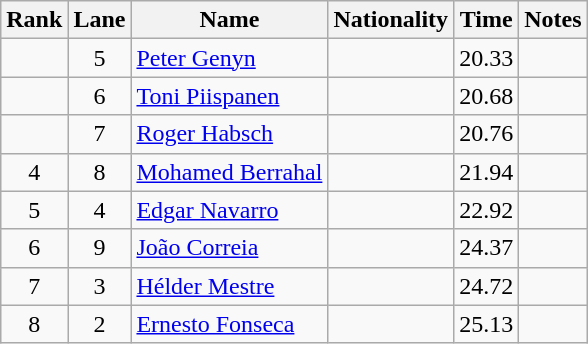<table class="wikitable sortable" style="text-align:center">
<tr>
<th>Rank</th>
<th>Lane</th>
<th>Name</th>
<th>Nationality</th>
<th>Time</th>
<th>Notes</th>
</tr>
<tr>
<td></td>
<td>5</td>
<td align="left"><a href='#'>Peter Genyn</a></td>
<td align="left"></td>
<td>20.33</td>
<td></td>
</tr>
<tr>
<td></td>
<td>6</td>
<td align="left"><a href='#'>Toni Piispanen</a></td>
<td align="left"></td>
<td>20.68</td>
<td></td>
</tr>
<tr>
<td></td>
<td>7</td>
<td align="left"><a href='#'>Roger Habsch</a></td>
<td align="left"></td>
<td>20.76</td>
<td></td>
</tr>
<tr>
<td>4</td>
<td>8</td>
<td align="left"><a href='#'>Mohamed Berrahal</a></td>
<td align="left"></td>
<td>21.94</td>
<td></td>
</tr>
<tr>
<td>5</td>
<td>4</td>
<td align="left"><a href='#'>Edgar Navarro</a></td>
<td align="left"></td>
<td>22.92</td>
<td></td>
</tr>
<tr>
<td>6</td>
<td>9</td>
<td align="left"><a href='#'>João Correia</a></td>
<td align="left"></td>
<td>24.37</td>
<td></td>
</tr>
<tr>
<td>7</td>
<td>3</td>
<td align="left"><a href='#'>Hélder Mestre</a></td>
<td align="left"></td>
<td>24.72</td>
<td></td>
</tr>
<tr>
<td>8</td>
<td>2</td>
<td align="left"><a href='#'>Ernesto Fonseca</a></td>
<td align="left"></td>
<td>25.13</td>
<td></td>
</tr>
</table>
